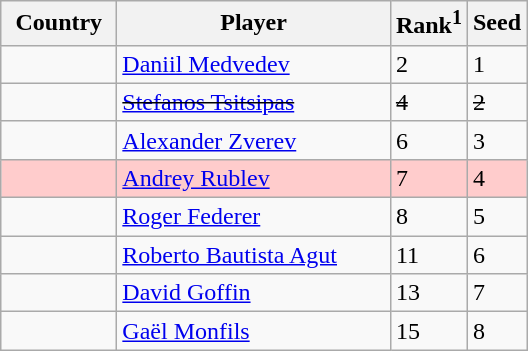<table class="wikitable" border="1">
<tr>
<th width="70">Country</th>
<th width="175">Player</th>
<th>Rank<sup>1</sup></th>
<th>Seed</th>
</tr>
<tr>
<td></td>
<td><a href='#'>Daniil Medvedev</a></td>
<td>2</td>
<td>1</td>
</tr>
<tr>
<td><s></s></td>
<td><s><a href='#'>Stefanos Tsitsipas</a></s></td>
<td><s>4</s></td>
<td><s>2</s></td>
</tr>
<tr>
<td></td>
<td><a href='#'>Alexander Zverev</a></td>
<td>6</td>
<td>3</td>
</tr>
<tr bgcolor=#fcc>
<td></td>
<td><a href='#'>Andrey Rublev</a></td>
<td>7</td>
<td>4</td>
</tr>
<tr>
<td></td>
<td><a href='#'>Roger Federer</a></td>
<td>8</td>
<td>5</td>
</tr>
<tr>
<td></td>
<td><a href='#'>Roberto Bautista Agut</a></td>
<td>11</td>
<td>6</td>
</tr>
<tr>
<td></td>
<td><a href='#'>David Goffin</a></td>
<td>13</td>
<td>7</td>
</tr>
<tr>
<td></td>
<td><a href='#'>Gaël Monfils</a></td>
<td>15</td>
<td>8</td>
</tr>
</table>
